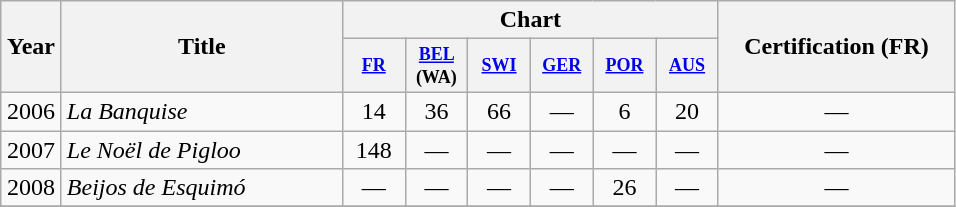<table class="wikitable">
<tr>
<th rowspan="2" width="33">Year</th>
<th rowspan="2" width="180">Title</th>
<th colspan="6">Chart</th>
<th rowspan="2" width="150">Certification (FR)</th>
</tr>
<tr>
<th style="width:3em;font-size:75%"><a href='#'>FR</a></th>
<th style="width:3em;font-size:75%"><a href='#'>BEL</a> (WA)</th>
<th style="width:3em;font-size:75%"><a href='#'>SWI</a></th>
<th style="width:3em;font-size:75%"><a href='#'>GER</a></th>
<th style="width:3em;font-size:75%"><a href='#'>POR</a></th>
<th style="width:3em;font-size:75%"><a href='#'>AUS</a></th>
</tr>
<tr>
<td align="center">2006</td>
<td><em>La Banquise</em>  </td>
<td align="center">14</td>
<td align="center">36</td>
<td align="center">66</td>
<td align="center">—</td>
<td align="center">6</td>
<td align="center">20</td>
<td align="center">—</td>
</tr>
<tr>
<td align="center">2007</td>
<td><em>Le Noël de Pigloo</em> </td>
<td align="center">148</td>
<td align="center">—</td>
<td align="center">—</td>
<td align="center">—</td>
<td align="center">—</td>
<td align="center">—</td>
<td align="center">—</td>
</tr>
<tr>
<td align="center">2008</td>
<td><em>Beijos de Esquimó</em> </td>
<td align="center">—</td>
<td align="center">—</td>
<td align="center">—</td>
<td align="center">—</td>
<td align="center">26</td>
<td align="center">—</td>
<td align="center">—</td>
</tr>
<tr>
</tr>
</table>
